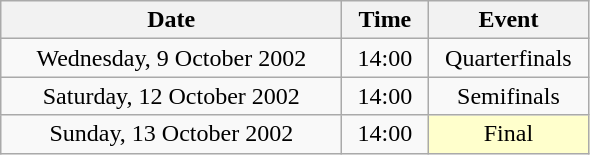<table class = "wikitable" style="text-align:center;">
<tr>
<th width=220>Date</th>
<th width=50>Time</th>
<th width=100>Event</th>
</tr>
<tr>
<td>Wednesday, 9 October 2002</td>
<td>14:00</td>
<td>Quarterfinals</td>
</tr>
<tr>
<td>Saturday, 12 October 2002</td>
<td>14:00</td>
<td>Semifinals</td>
</tr>
<tr>
<td>Sunday, 13 October 2002</td>
<td>14:00</td>
<td bgcolor=ffffcc>Final</td>
</tr>
</table>
